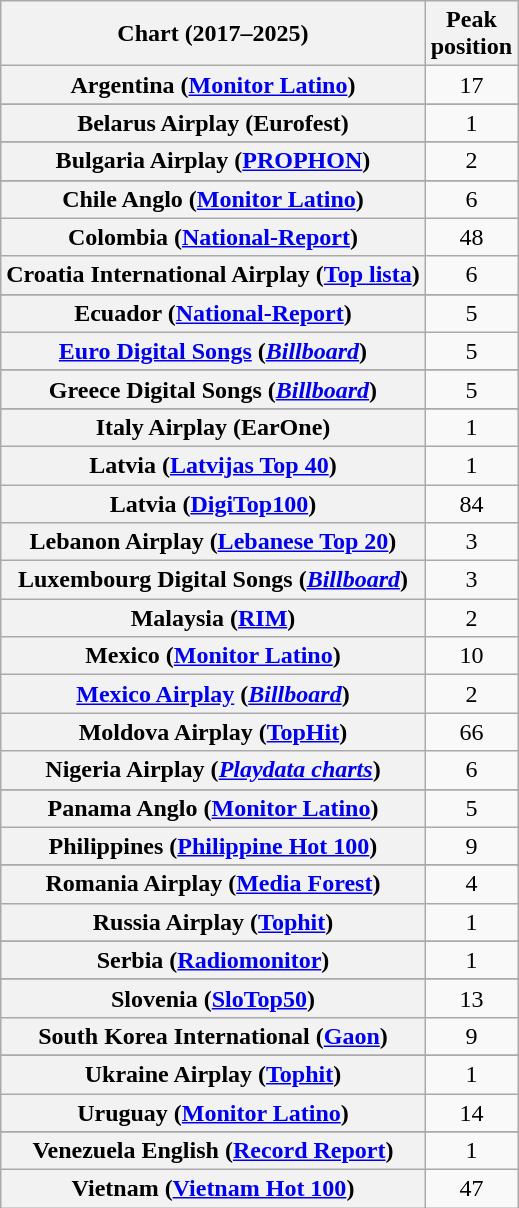<table class="wikitable sortable plainrowheaders" style="text-align:center">
<tr>
<th scope="col">Chart (2017–2025)</th>
<th scope="col">Peak<br> position</th>
</tr>
<tr>
<th scope="row">Argentina (<a href='#'>Monitor Latino</a>)</th>
<td>17</td>
</tr>
<tr>
</tr>
<tr>
</tr>
<tr>
<th scope="row">Belarus Airplay (Eurofest)</th>
<td>1</td>
</tr>
<tr>
</tr>
<tr>
</tr>
<tr>
<th scope="row">Bulgaria Airplay (<a href='#'>PROPHON</a>)</th>
<td>2</td>
</tr>
<tr>
</tr>
<tr>
</tr>
<tr>
<th scope="row">Chile Anglo (<a href='#'>Monitor Latino</a>)</th>
<td>6</td>
</tr>
<tr>
<th scope="row">Colombia (<a href='#'>National-Report</a>)</th>
<td>48</td>
</tr>
<tr>
<th scope="row">Croatia International Airplay (<a href='#'>Top lista</a>)</th>
<td>6</td>
</tr>
<tr>
</tr>
<tr>
</tr>
<tr>
</tr>
<tr>
<th scope="row">Ecuador (<a href='#'>National-Report</a>)</th>
<td>5</td>
</tr>
<tr>
<th scope="row"><a href='#'>Euro Digital Songs</a> (<em><a href='#'>Billboard</a></em>)</th>
<td>5</td>
</tr>
<tr>
</tr>
<tr>
</tr>
<tr>
<th scope="row">Greece Digital Songs (<em><a href='#'>Billboard</a></em>)</th>
<td>5</td>
</tr>
<tr>
</tr>
<tr>
</tr>
<tr>
</tr>
<tr>
</tr>
<tr>
</tr>
<tr>
</tr>
<tr>
</tr>
<tr>
<th scope="row">Italy Airplay (EarOne)</th>
<td>1</td>
</tr>
<tr>
<th scope="row">Latvia (<a href='#'>Latvijas Top 40</a>)</th>
<td>1</td>
</tr>
<tr>
<th scope="row">Latvia (<a href='#'>DigiTop100</a>)</th>
<td>84</td>
</tr>
<tr>
<th scope="row">Lebanon Airplay (<a href='#'>Lebanese Top 20</a>)</th>
<td>3</td>
</tr>
<tr>
<th scope="row">Luxembourg Digital Songs (<em><a href='#'>Billboard</a></em>)</th>
<td>3</td>
</tr>
<tr>
<th scope="row">Malaysia (<a href='#'>RIM</a>)</th>
<td>2</td>
</tr>
<tr>
<th scope="row">Mexico (<a href='#'>Monitor Latino</a>)</th>
<td>10</td>
</tr>
<tr>
<th scope="row"><a href='#'>Mexico Airplay</a> (<em><a href='#'>Billboard</a></em>)</th>
<td>2</td>
</tr>
<tr>
<th scope="row">Moldova Airplay (<a href='#'>TopHit</a>)</th>
<td>66</td>
</tr>
<tr>
<th scope="row">Nigeria Airplay (<em><a href='#'>Playdata charts</a></em>)</th>
<td>6</td>
</tr>
<tr>
</tr>
<tr>
</tr>
<tr>
</tr>
<tr>
</tr>
<tr>
<th scope="row">Panama Anglo (<a href='#'>Monitor Latino</a>)</th>
<td>5</td>
</tr>
<tr>
<th scope="row">Philippines (<a href='#'>Philippine Hot 100</a>)</th>
<td>9</td>
</tr>
<tr>
</tr>
<tr>
</tr>
<tr>
<th scope="row">Romania Airplay (<a href='#'>Media Forest</a>)</th>
<td>4</td>
</tr>
<tr>
<th scope="row">Russia Airplay (<a href='#'>Tophit</a>)</th>
<td>1</td>
</tr>
<tr>
</tr>
<tr>
<th scope="row">Serbia (<a href='#'>Radiomonitor</a>)</th>
<td>1</td>
</tr>
<tr>
</tr>
<tr>
</tr>
<tr>
<th scope="row">Slovenia (<a href='#'>SloTop50</a>)</th>
<td>13</td>
</tr>
<tr>
<th scope="row">South Korea International (<a href='#'>Gaon</a>)</th>
<td>9</td>
</tr>
<tr>
</tr>
<tr>
</tr>
<tr>
</tr>
<tr>
</tr>
<tr>
<th scope="row">Ukraine Airplay (<a href='#'>Tophit</a>)</th>
<td>1</td>
</tr>
<tr>
<th scope="row">Uruguay (<a href='#'>Monitor Latino</a>)</th>
<td>14</td>
</tr>
<tr>
</tr>
<tr>
</tr>
<tr>
</tr>
<tr>
</tr>
<tr>
</tr>
<tr>
</tr>
<tr>
</tr>
<tr>
</tr>
<tr>
<th scope="row">Venezuela English (<a href='#'>Record Report</a>)</th>
<td>1</td>
</tr>
<tr>
<th scope="row">Vietnam (<a href='#'>Vietnam Hot 100</a>)</th>
<td>47</td>
</tr>
</table>
